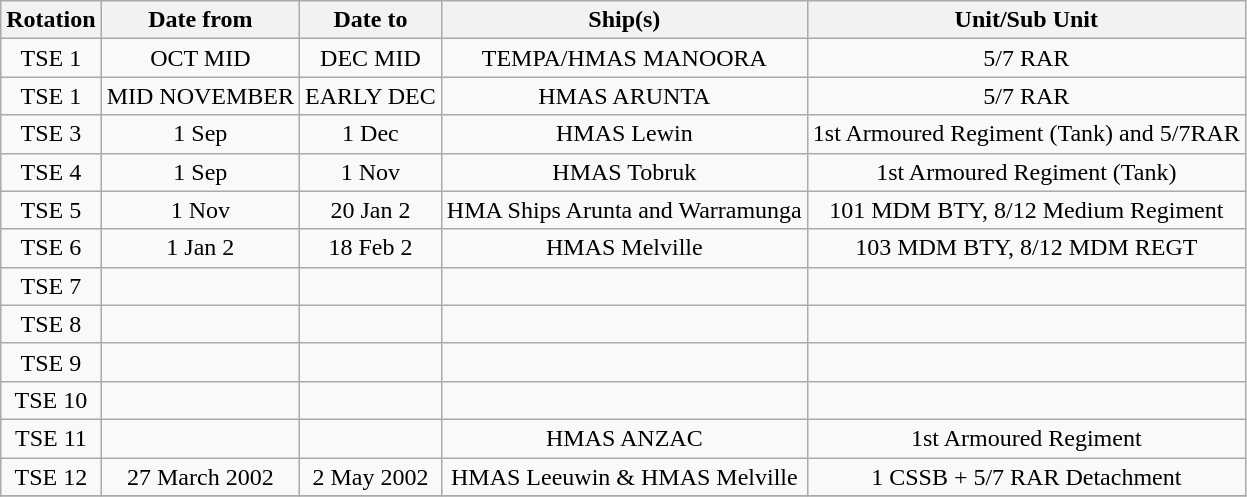<table class="wikitable" style="text-align:center;" border="1">
<tr>
<th scope="col" colspan="1">Rotation</th>
<th scope="col">Date from</th>
<th scope="col">Date to</th>
<th scope="col">Ship(s)</th>
<th scope="col">Unit/Sub Unit</th>
</tr>
<tr>
<td>TSE 1</td>
<td>OCT MID</td>
<td>DEC MID</td>
<td>TEMPA/HMAS MANOORA</td>
<td>5/7 RAR</td>
</tr>
<tr>
<td>TSE 1</td>
<td>MID NOVEMBER</td>
<td>EARLY DEC</td>
<td>HMAS ARUNTA</td>
<td>5/7 RAR</td>
</tr>
<tr>
<td>TSE 3</td>
<td>1 Sep</td>
<td>1 Dec</td>
<td>HMAS Lewin</td>
<td>1st Armoured Regiment (Tank) and 5/7RAR</td>
</tr>
<tr>
<td>TSE 4</td>
<td>1 Sep</td>
<td>1 Nov</td>
<td>HMAS Tobruk</td>
<td>1st Armoured Regiment (Tank)</td>
</tr>
<tr>
<td>TSE 5</td>
<td>1 Nov</td>
<td>20 Jan 2</td>
<td>HMA Ships Arunta and Warramunga</td>
<td>101 MDM BTY, 8/12 Medium Regiment</td>
</tr>
<tr>
<td>TSE 6</td>
<td>1 Jan 2</td>
<td>18 Feb 2</td>
<td>HMAS Melville</td>
<td>103 MDM BTY, 8/12 MDM REGT</td>
</tr>
<tr>
<td>TSE 7</td>
<td></td>
<td></td>
<td></td>
<td></td>
</tr>
<tr>
<td>TSE 8</td>
<td></td>
<td></td>
<td></td>
<td></td>
</tr>
<tr>
<td>TSE 9</td>
<td></td>
<td></td>
<td></td>
<td></td>
</tr>
<tr>
<td>TSE 10</td>
<td></td>
<td></td>
<td></td>
<td></td>
</tr>
<tr>
<td>TSE 11</td>
<td></td>
<td></td>
<td>HMAS ANZAC</td>
<td>1st Armoured Regiment</td>
</tr>
<tr>
<td>TSE 12</td>
<td>27 March 2002</td>
<td>2 May 2002</td>
<td>HMAS Leeuwin & HMAS Melville</td>
<td>1 CSSB + 5/7 RAR Detachment</td>
</tr>
<tr>
</tr>
</table>
